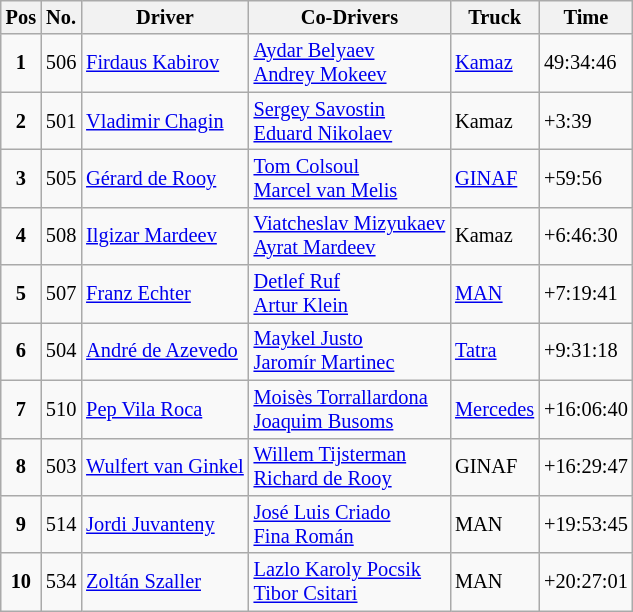<table class="wikitable" style="font-size:85%">
<tr>
<th>Pos</th>
<th>No.</th>
<th>Driver</th>
<th>Co-Drivers</th>
<th>Truck</th>
<th>Time</th>
</tr>
<tr>
<td align=center><strong>1</strong></td>
<td>506</td>
<td> <a href='#'>Firdaus Kabirov</a></td>
<td> <a href='#'>Aydar Belyaev</a> <br>  <a href='#'>Andrey Mokeev</a></td>
<td><a href='#'>Kamaz</a></td>
<td>49:34:46</td>
</tr>
<tr>
<td align=center><strong>2</strong></td>
<td>501</td>
<td> <a href='#'>Vladimir Chagin</a></td>
<td> <a href='#'>Sergey Savostin</a><br>  <a href='#'>Eduard Nikolaev</a></td>
<td>Kamaz</td>
<td>+3:39</td>
</tr>
<tr>
<td align=center><strong>3</strong></td>
<td>505</td>
<td> <a href='#'>Gérard de Rooy</a></td>
<td> <a href='#'>Tom Colsoul</a> <br>  <a href='#'>Marcel van Melis</a></td>
<td><a href='#'>GINAF</a></td>
<td>+59:56</td>
</tr>
<tr>
<td align=center><strong>4</strong></td>
<td>508</td>
<td> <a href='#'>Ilgizar Mardeev</a></td>
<td> <a href='#'>Viatcheslav Mizyukaev</a> <br>  <a href='#'>Ayrat Mardeev</a></td>
<td>Kamaz</td>
<td>+6:46:30</td>
</tr>
<tr>
<td align=center><strong>5</strong></td>
<td>507</td>
<td> <a href='#'>Franz Echter</a></td>
<td> <a href='#'>Detlef Ruf</a> <br>  <a href='#'>Artur Klein</a></td>
<td><a href='#'>MAN</a></td>
<td>+7:19:41</td>
</tr>
<tr>
<td align=center><strong>6</strong></td>
<td>504</td>
<td> <a href='#'>André de Azevedo</a></td>
<td> <a href='#'>Maykel Justo</a> <br>  <a href='#'>Jaromír Martinec</a></td>
<td><a href='#'>Tatra</a></td>
<td>+9:31:18</td>
</tr>
<tr>
<td align=center><strong>7</strong></td>
<td>510</td>
<td> <a href='#'>Pep Vila Roca</a></td>
<td> <a href='#'>Moisès Torrallardona</a> <br>  <a href='#'>Joaquim Busoms</a></td>
<td><a href='#'>Mercedes</a></td>
<td>+16:06:40</td>
</tr>
<tr>
<td align=center><strong>8</strong></td>
<td>503</td>
<td> <a href='#'>Wulfert van Ginkel</a></td>
<td> <a href='#'>Willem Tijsterman</a> <br>  <a href='#'>Richard de Rooy</a></td>
<td>GINAF</td>
<td>+16:29:47</td>
</tr>
<tr>
<td align=center><strong>9</strong></td>
<td>514</td>
<td> <a href='#'>Jordi Juvanteny</a></td>
<td> <a href='#'>José Luis Criado</a> <br>  <a href='#'>Fina Román</a></td>
<td>MAN</td>
<td>+19:53:45</td>
</tr>
<tr>
<td align=center><strong>10</strong></td>
<td>534</td>
<td> <a href='#'>Zoltán Szaller</a></td>
<td> <a href='#'>Lazlo Karoly Pocsik</a> <br>  <a href='#'>Tibor Csitari</a></td>
<td>MAN</td>
<td>+20:27:01</td>
</tr>
</table>
